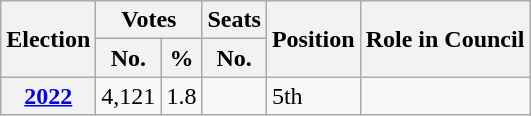<table class="wikitable">
<tr>
<th rowspan=2>Election</th>
<th colspan=2>Votes</th>
<th>Seats</th>
<th rowspan=2>Position</th>
<th rowspan=2>Role in Council</th>
</tr>
<tr>
<th>No.</th>
<th>%</th>
<th>No.</th>
</tr>
<tr>
<th><a href='#'>2022</a></th>
<td>4,121</td>
<td>1.8</td>
<td></td>
<td> 5th</td>
<td></td>
</tr>
</table>
